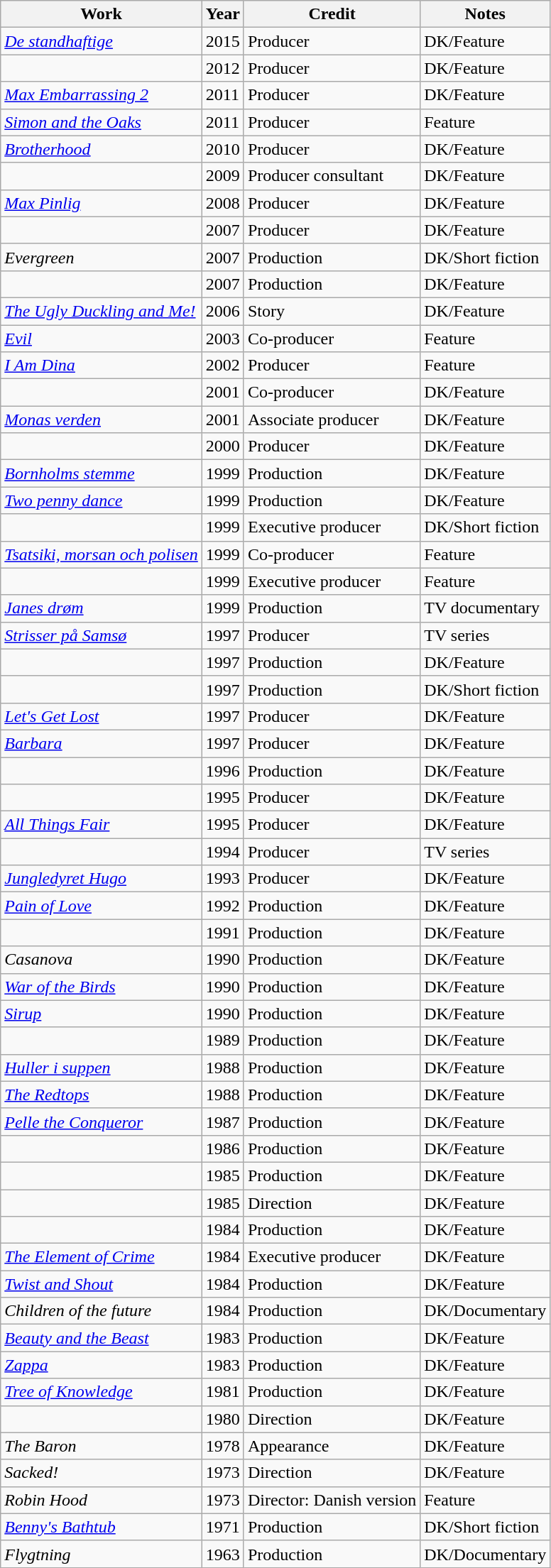<table class="wikitable sortable">
<tr>
<th scope="col">Work</th>
<th scope="col">Year</th>
<th scope="col">Credit</th>
<th scope="col" class="unsortable">Notes</th>
</tr>
<tr>
<td><em><a href='#'>De standhaftige</a></em></td>
<td>2015</td>
<td>Producer</td>
<td>DK/Feature</td>
</tr>
<tr>
<td><em></em></td>
<td>2012</td>
<td>Producer</td>
<td>DK/Feature</td>
</tr>
<tr>
<td><em><a href='#'>Max Embarrassing 2</a></em></td>
<td>2011</td>
<td>Producer</td>
<td>DK/Feature</td>
</tr>
<tr>
<td><em><a href='#'>Simon and the Oaks</a></em></td>
<td>2011</td>
<td>Producer</td>
<td>Feature</td>
</tr>
<tr>
<td><em><a href='#'>Brotherhood</a></em></td>
<td>2010</td>
<td>Producer</td>
<td>DK/Feature</td>
</tr>
<tr>
<td><em></em></td>
<td>2009</td>
<td>Producer consultant</td>
<td>DK/Feature</td>
</tr>
<tr>
<td><em><a href='#'>Max Pinlig</a></em></td>
<td>2008</td>
<td>Producer</td>
<td>DK/Feature</td>
</tr>
<tr>
<td><em></em></td>
<td>2007</td>
<td>Producer</td>
<td>DK/Feature</td>
</tr>
<tr>
<td><em>Evergreen</em></td>
<td>2007</td>
<td>Production</td>
<td>DK/Short fiction</td>
</tr>
<tr>
<td><em></em></td>
<td>2007</td>
<td>Production</td>
<td>DK/Feature</td>
</tr>
<tr>
<td><em><a href='#'>The Ugly Duckling and Me!</a></em></td>
<td>2006</td>
<td>Story</td>
<td>DK/Feature</td>
</tr>
<tr>
<td><em><a href='#'>Evil</a></em></td>
<td>2003</td>
<td>Co-producer</td>
<td>Feature</td>
</tr>
<tr>
<td><em><a href='#'>I Am Dina</a></em></td>
<td>2002</td>
<td>Producer</td>
<td>Feature</td>
</tr>
<tr>
<td><em></em></td>
<td>2001</td>
<td>Co-producer</td>
<td>DK/Feature</td>
</tr>
<tr>
<td><em><a href='#'>Monas verden</a></em></td>
<td>2001</td>
<td>Associate producer</td>
<td>DK/Feature</td>
</tr>
<tr>
<td><em></em></td>
<td>2000</td>
<td>Producer</td>
<td>DK/Feature</td>
</tr>
<tr>
<td><em><a href='#'>Bornholms stemme</a></em></td>
<td>1999</td>
<td>Production</td>
<td>DK/Feature</td>
</tr>
<tr>
<td><em><a href='#'>Two penny dance</a></em></td>
<td>1999</td>
<td>Production</td>
<td>DK/Feature</td>
</tr>
<tr>
<td><em></em></td>
<td>1999</td>
<td>Executive producer</td>
<td>DK/Short fiction</td>
</tr>
<tr>
<td><em><a href='#'>Tsatsiki, morsan och polisen</a></em></td>
<td>1999</td>
<td>Co-producer</td>
<td>Feature</td>
</tr>
<tr>
<td><em></em></td>
<td>1999</td>
<td>Executive producer</td>
<td>Feature</td>
</tr>
<tr>
<td><em><a href='#'>Janes drøm</a></em></td>
<td>1999</td>
<td>Production</td>
<td>TV documentary</td>
</tr>
<tr>
<td><em><a href='#'>Strisser på Samsø</a></em></td>
<td>1997</td>
<td>Producer</td>
<td>TV series</td>
</tr>
<tr>
<td><em></em></td>
<td>1997</td>
<td>Production</td>
<td>DK/Feature</td>
</tr>
<tr>
<td><em></em></td>
<td>1997</td>
<td>Production</td>
<td>DK/Short fiction</td>
</tr>
<tr>
<td><em><a href='#'>Let's Get Lost</a></em></td>
<td>1997</td>
<td>Producer</td>
<td>DK/Feature</td>
</tr>
<tr>
<td><em><a href='#'>Barbara</a></em></td>
<td>1997</td>
<td>Producer</td>
<td>DK/Feature</td>
</tr>
<tr>
<td><em></em></td>
<td>1996</td>
<td>Production</td>
<td>DK/Feature</td>
</tr>
<tr>
<td><em></em></td>
<td>1995</td>
<td>Producer</td>
<td>DK/Feature</td>
</tr>
<tr>
<td><em><a href='#'>All Things Fair</a></em></td>
<td>1995</td>
<td>Producer</td>
<td>DK/Feature</td>
</tr>
<tr>
<td><em></em></td>
<td>1994</td>
<td>Producer</td>
<td>TV series</td>
</tr>
<tr>
<td><em><a href='#'>Jungledyret Hugo</a></em></td>
<td>1993</td>
<td>Producer</td>
<td>DK/Feature</td>
</tr>
<tr>
<td><em><a href='#'>Pain of Love</a></em></td>
<td>1992</td>
<td>Production</td>
<td>DK/Feature</td>
</tr>
<tr>
<td><em></em></td>
<td>1991</td>
<td>Production</td>
<td>DK/Feature</td>
</tr>
<tr>
<td><em>Casanova</em></td>
<td>1990</td>
<td>Production</td>
<td>DK/Feature</td>
</tr>
<tr>
<td><em><a href='#'>War of the Birds</a></em></td>
<td>1990</td>
<td>Production</td>
<td>DK/Feature</td>
</tr>
<tr>
<td><em><a href='#'>Sirup</a></em></td>
<td>1990</td>
<td>Production</td>
<td>DK/Feature</td>
</tr>
<tr>
<td><em></em></td>
<td>1989</td>
<td>Production</td>
<td>DK/Feature</td>
</tr>
<tr>
<td><em><a href='#'>Huller i suppen</a></em></td>
<td>1988</td>
<td>Production</td>
<td>DK/Feature</td>
</tr>
<tr>
<td><em><a href='#'>The Redtops</a></em></td>
<td>1988</td>
<td>Production</td>
<td>DK/Feature</td>
</tr>
<tr>
<td><em><a href='#'>Pelle the Conqueror</a></em></td>
<td>1987</td>
<td>Production</td>
<td>DK/Feature</td>
</tr>
<tr>
<td><em></em></td>
<td>1986</td>
<td>Production</td>
<td>DK/Feature</td>
</tr>
<tr>
<td><em></em></td>
<td>1985</td>
<td>Production</td>
<td>DK/Feature</td>
</tr>
<tr>
<td><em></em></td>
<td>1985</td>
<td>Direction</td>
<td>DK/Feature</td>
</tr>
<tr>
<td><em></em></td>
<td>1984</td>
<td>Production</td>
<td>DK/Feature</td>
</tr>
<tr>
<td><em><a href='#'>The Element of Crime</a></em></td>
<td>1984</td>
<td>Executive producer</td>
<td>DK/Feature</td>
</tr>
<tr>
<td><em><a href='#'>Twist and Shout</a></em></td>
<td>1984</td>
<td>Production</td>
<td>DK/Feature</td>
</tr>
<tr>
<td><em>Children of the future</em></td>
<td>1984</td>
<td>Production</td>
<td>DK/Documentary</td>
</tr>
<tr>
<td><em><a href='#'>Beauty and the Beast</a></em></td>
<td>1983</td>
<td>Production</td>
<td>DK/Feature</td>
</tr>
<tr>
<td><em><a href='#'>Zappa</a></em></td>
<td>1983</td>
<td>Production</td>
<td>DK/Feature</td>
</tr>
<tr>
<td><em><a href='#'>Tree of Knowledge</a></em></td>
<td>1981</td>
<td>Production</td>
<td>DK/Feature</td>
</tr>
<tr>
<td><em></em></td>
<td>1980</td>
<td>Direction</td>
<td>DK/Feature</td>
</tr>
<tr>
<td><em>The Baron</em></td>
<td>1978</td>
<td>Appearance</td>
<td>DK/Feature</td>
</tr>
<tr>
<td><em>Sacked!</em></td>
<td>1973</td>
<td>Direction</td>
<td>DK/Feature</td>
</tr>
<tr>
<td><em>Robin Hood</em></td>
<td>1973</td>
<td>Director: Danish version</td>
<td>Feature</td>
</tr>
<tr>
<td><em><a href='#'>Benny's Bathtub</a></em></td>
<td>1971</td>
<td>Production</td>
<td>DK/Short fiction</td>
</tr>
<tr>
<td><em>Flygtning</em></td>
<td>1963</td>
<td>Production</td>
<td>DK/Documentary</td>
</tr>
</table>
